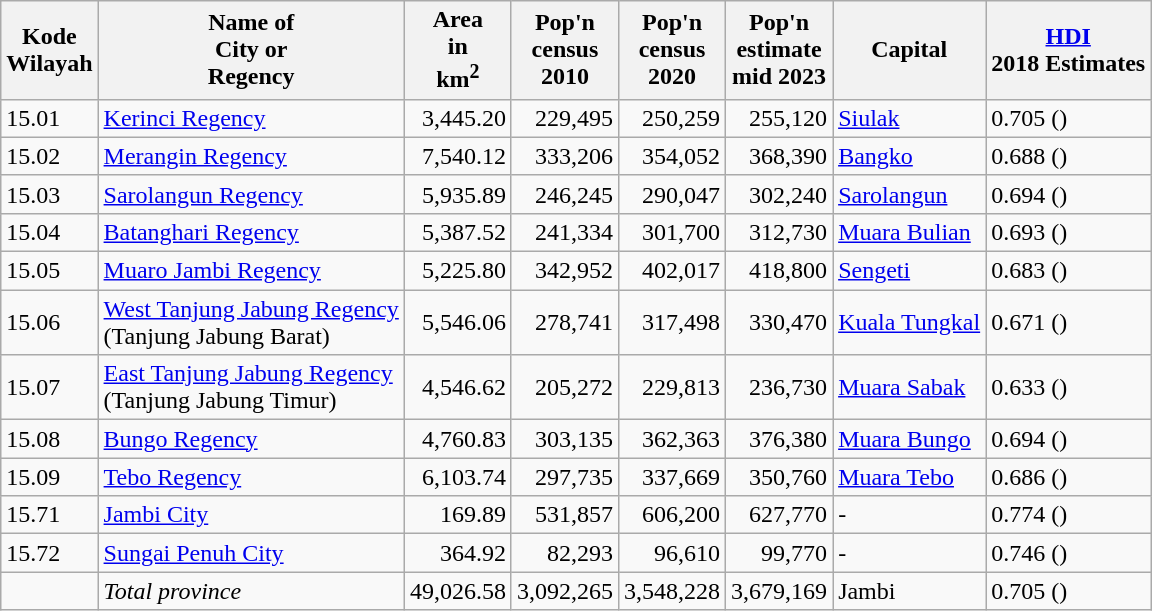<table class="sortable wikitable">
<tr>
<th>Kode<br>Wilayah</th>
<th>Name of<br>City or<br>Regency</th>
<th>Area <br>in<br>km<sup>2</sup></th>
<th>Pop'n<br>census<br>2010</th>
<th>Pop'n<br>census<br>2020</th>
<th>Pop'n<br>estimate<br>mid 2023</th>
<th>Capital</th>
<th><a href='#'>HDI</a><br>2018 Estimates</th>
</tr>
<tr>
<td>15.01</td>
<td><a href='#'>Kerinci Regency</a></td>
<td align="right">3,445.20</td>
<td align="right">229,495</td>
<td align="right">250,259</td>
<td align="right">255,120</td>
<td><a href='#'>Siulak</a></td>
<td>0.705 ()</td>
</tr>
<tr>
<td>15.02</td>
<td><a href='#'>Merangin Regency</a></td>
<td align="right">7,540.12</td>
<td align="right">333,206</td>
<td align="right">354,052</td>
<td align="right">368,390</td>
<td><a href='#'>Bangko</a></td>
<td>0.688 ()</td>
</tr>
<tr>
<td>15.03</td>
<td><a href='#'>Sarolangun Regency</a></td>
<td align="right">5,935.89</td>
<td align="right">246,245</td>
<td align="right">290,047</td>
<td align="right">302,240</td>
<td><a href='#'>Sarolangun</a></td>
<td>0.694 ()</td>
</tr>
<tr>
<td>15.04</td>
<td><a href='#'>Batanghari Regency</a></td>
<td align="right">5,387.52</td>
<td align="right">241,334</td>
<td align="right">301,700</td>
<td align="right">312,730</td>
<td><a href='#'>Muara Bulian</a></td>
<td>0.693 ()</td>
</tr>
<tr>
<td>15.05</td>
<td><a href='#'>Muaro Jambi Regency</a></td>
<td align="right">5,225.80</td>
<td align="right">342,952</td>
<td align="right">402,017</td>
<td align="right">418,800</td>
<td><a href='#'>Sengeti</a></td>
<td>0.683 ()</td>
</tr>
<tr>
<td>15.06</td>
<td><a href='#'>West Tanjung Jabung Regency</a><br>(Tanjung Jabung Barat)</td>
<td align="right">5,546.06</td>
<td align="right">278,741</td>
<td align="right">317,498</td>
<td align="right">330,470</td>
<td><a href='#'>Kuala Tungkal</a></td>
<td>0.671 ()</td>
</tr>
<tr>
<td>15.07</td>
<td><a href='#'>East Tanjung Jabung Regency</a><br>(Tanjung Jabung Timur)</td>
<td align="right">4,546.62</td>
<td align="right">205,272</td>
<td align="right">229,813</td>
<td align="right">236,730</td>
<td><a href='#'>Muara Sabak</a></td>
<td>0.633 ()</td>
</tr>
<tr>
<td>15.08</td>
<td><a href='#'>Bungo Regency</a></td>
<td align="right">4,760.83</td>
<td align="right">303,135</td>
<td align="right">362,363</td>
<td align="right">376,380</td>
<td><a href='#'>Muara Bungo</a></td>
<td>0.694 ()</td>
</tr>
<tr>
<td>15.09</td>
<td><a href='#'>Tebo Regency</a></td>
<td align="right">6,103.74</td>
<td align="right">297,735</td>
<td align="right">337,669</td>
<td align="right">350,760</td>
<td><a href='#'>Muara Tebo</a></td>
<td>0.686 ()</td>
</tr>
<tr>
<td>15.71</td>
<td><a href='#'>Jambi City</a></td>
<td align="right">169.89</td>
<td align="right">531,857</td>
<td align="right">606,200</td>
<td align="right">627,770</td>
<td>-</td>
<td>0.774 ()</td>
</tr>
<tr>
<td>15.72</td>
<td><a href='#'>Sungai Penuh City</a></td>
<td align="right">364.92</td>
<td align="right">82,293</td>
<td align="right">96,610</td>
<td align="right">99,770</td>
<td>-</td>
<td>0.746 ()</td>
</tr>
<tr>
<td></td>
<td><em>Total province</em></td>
<td align="right">49,026.58</td>
<td align="right">3,092,265</td>
<td align="right">3,548,228</td>
<td align="right">3,679,169</td>
<td>Jambi</td>
<td>0.705 ()</td>
</tr>
</table>
